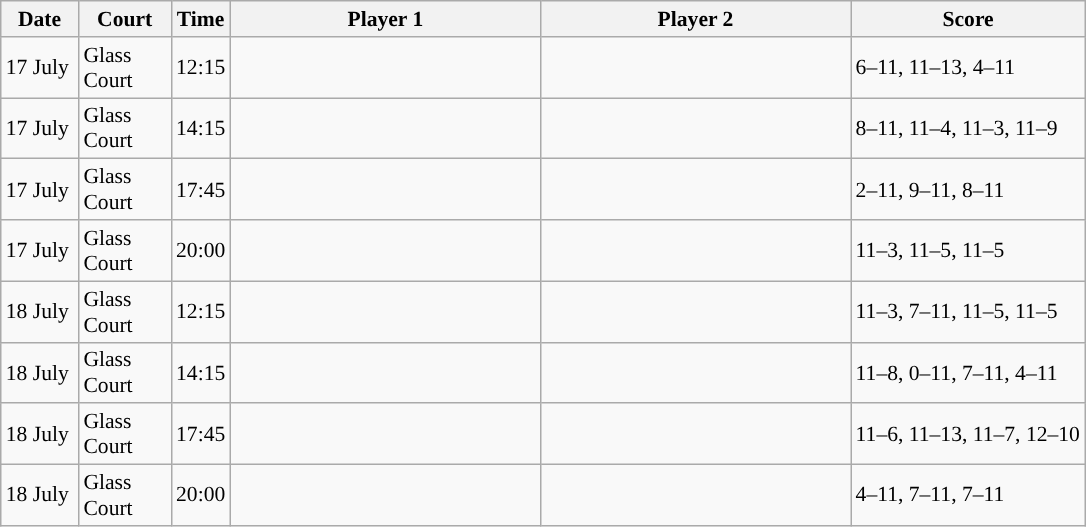<table class="sortable wikitable" style="font-size:90%">
<tr>
<th width="45" class="unsortable">Date</th>
<th width="55">Court</th>
<th width="30">Time</th>
<th width="200">Player 1</th>
<th width="200">Player 2</th>
<th width="150" class="unsortable">Score</th>
</tr>
<tr>
<td>17 July</td>
<td>Glass Court</td>
<td>12:15</td>
<td></td>
<td><strong></strong></td>
<td>6–11, 11–13, 4–11</td>
</tr>
<tr>
<td>17 July</td>
<td>Glass Court</td>
<td>14:15</td>
<td><strong></strong></td>
<td></td>
<td>8–11, 11–4, 11–3, 11–9</td>
</tr>
<tr>
<td>17 July</td>
<td>Glass Court</td>
<td>17:45</td>
<td></td>
<td><strong></strong></td>
<td>2–11, 9–11, 8–11</td>
</tr>
<tr>
<td>17 July</td>
<td>Glass Court</td>
<td>20:00</td>
<td><strong></strong></td>
<td></td>
<td>11–3, 11–5, 11–5</td>
</tr>
<tr>
<td>18 July</td>
<td>Glass Court</td>
<td>12:15</td>
<td><strong></strong></td>
<td></td>
<td>11–3, 7–11, 11–5, 11–5</td>
</tr>
<tr>
<td>18 July</td>
<td>Glass Court</td>
<td>14:15</td>
<td></td>
<td><strong></strong></td>
<td>11–8, 0–11, 7–11, 4–11</td>
</tr>
<tr>
<td>18 July</td>
<td>Glass Court</td>
<td>17:45</td>
<td><strong></strong></td>
<td></td>
<td>11–6, 11–13, 11–7, 12–10</td>
</tr>
<tr>
<td>18 July</td>
<td>Glass Court</td>
<td>20:00</td>
<td></td>
<td><strong></strong></td>
<td>4–11, 7–11, 7–11</td>
</tr>
</table>
